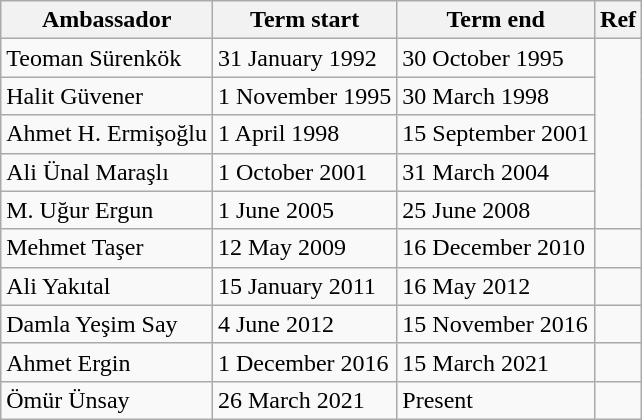<table class="wikitable">
<tr>
<th>Ambassador</th>
<th>Term start</th>
<th>Term end</th>
<th>Ref</th>
</tr>
<tr>
<td>Teoman Sürenkök</td>
<td>31 January 1992</td>
<td>30 October 1995</td>
<td rowspan="5"></td>
</tr>
<tr>
<td>Halit Güvener</td>
<td>1 November 1995</td>
<td>30 March 1998</td>
</tr>
<tr>
<td>Ahmet H. Ermişoğlu</td>
<td>1 April 1998</td>
<td>15 September 2001</td>
</tr>
<tr>
<td>Ali Ünal Maraşlı</td>
<td>1 October 2001</td>
<td>31 March 2004</td>
</tr>
<tr>
<td>M. Uğur Ergun</td>
<td>1 June 2005</td>
<td>25 June 2008</td>
</tr>
<tr>
<td>Mehmet Taşer</td>
<td>12 May 2009</td>
<td>16 December 2010</td>
<td></td>
</tr>
<tr>
<td>Ali Yakıtal</td>
<td>15 January 2011</td>
<td>16 May 2012</td>
<td></td>
</tr>
<tr>
<td>Damla Yeşim Say</td>
<td>4 June 2012</td>
<td>15 November 2016</td>
<td></td>
</tr>
<tr>
<td>Ahmet Ergin</td>
<td>1 December 2016</td>
<td>15 March 2021</td>
<td></td>
</tr>
<tr>
<td>Ömür Ünsay</td>
<td>26 March 2021</td>
<td>Present</td>
<td></td>
</tr>
</table>
